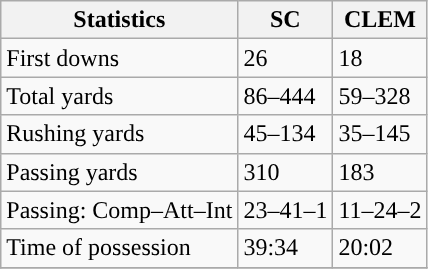<table class="wikitable" style="float: left;">
<tr>
<th>Statistics</th>
<th>SC</th>
<th>CLEM</th>
</tr>
<tr>
<td>First downs</td>
<td>26</td>
<td>18</td>
</tr>
<tr>
<td>Total yards</td>
<td>86–444</td>
<td>59–328</td>
</tr>
<tr>
<td>Rushing yards</td>
<td>45–134</td>
<td>35–145</td>
</tr>
<tr>
<td>Passing yards</td>
<td>310</td>
<td>183</td>
</tr>
<tr>
<td>Passing: Comp–Att–Int</td>
<td>23–41–1</td>
<td>11–24–2</td>
</tr>
<tr>
<td>Time of possession</td>
<td>39:34</td>
<td>20:02</td>
</tr>
<tr>
</tr>
</table>
